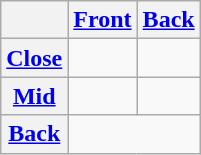<table class="wikitable" style="text-align:center;">
<tr>
<th></th>
<th><a href='#'>Front</a></th>
<th><a href='#'>Back</a></th>
</tr>
<tr>
<th><a href='#'>Close</a></th>
<td></td>
<td></td>
</tr>
<tr>
<th><a href='#'>Mid</a></th>
<td></td>
<td></td>
</tr>
<tr>
<th><a href='#'>Back</a></th>
<td colspan="2"></td>
</tr>
</table>
